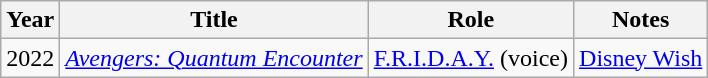<table class="wikitable">
<tr>
<th>Year</th>
<th>Title</th>
<th>Role</th>
<th class="unsortable">Notes</th>
</tr>
<tr>
<td>2022</td>
<td><em><a href='#'>Avengers: Quantum Encounter</a></em></td>
<td><a href='#'>F.R.I.D.A.Y.</a> (voice)</td>
<td><a href='#'>Disney Wish</a></td>
</tr>
</table>
